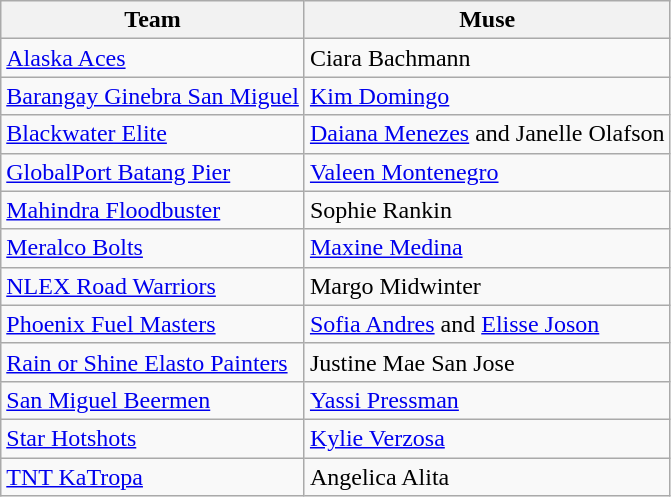<table class="wikitable sortable sortable">
<tr>
<th style= width="50%">Team</th>
<th style= width="60%">Muse</th>
</tr>
<tr>
<td><a href='#'>Alaska Aces</a></td>
<td>Ciara Bachmann</td>
</tr>
<tr>
<td><a href='#'>Barangay Ginebra San Miguel</a></td>
<td><a href='#'>Kim Domingo</a></td>
</tr>
<tr>
<td><a href='#'>Blackwater Elite</a></td>
<td><a href='#'>Daiana Menezes</a> and Janelle Olafson</td>
</tr>
<tr>
<td><a href='#'>GlobalPort Batang Pier</a></td>
<td><a href='#'>Valeen Montenegro</a></td>
</tr>
<tr>
<td><a href='#'>Mahindra Floodbuster</a></td>
<td>Sophie Rankin</td>
</tr>
<tr>
<td><a href='#'>Meralco Bolts</a></td>
<td><a href='#'>Maxine Medina</a></td>
</tr>
<tr>
<td><a href='#'>NLEX Road Warriors</a></td>
<td>Margo Midwinter</td>
</tr>
<tr>
<td><a href='#'>Phoenix Fuel Masters</a></td>
<td><a href='#'>Sofia Andres</a> and <a href='#'>Elisse Joson</a></td>
</tr>
<tr>
<td><a href='#'>Rain or Shine Elasto Painters</a></td>
<td>Justine Mae San Jose</td>
</tr>
<tr>
<td><a href='#'>San Miguel Beermen</a></td>
<td><a href='#'>Yassi Pressman</a></td>
</tr>
<tr>
<td><a href='#'>Star Hotshots</a></td>
<td><a href='#'>Kylie Verzosa</a></td>
</tr>
<tr>
<td><a href='#'>TNT KaTropa</a></td>
<td>Angelica Alita</td>
</tr>
</table>
